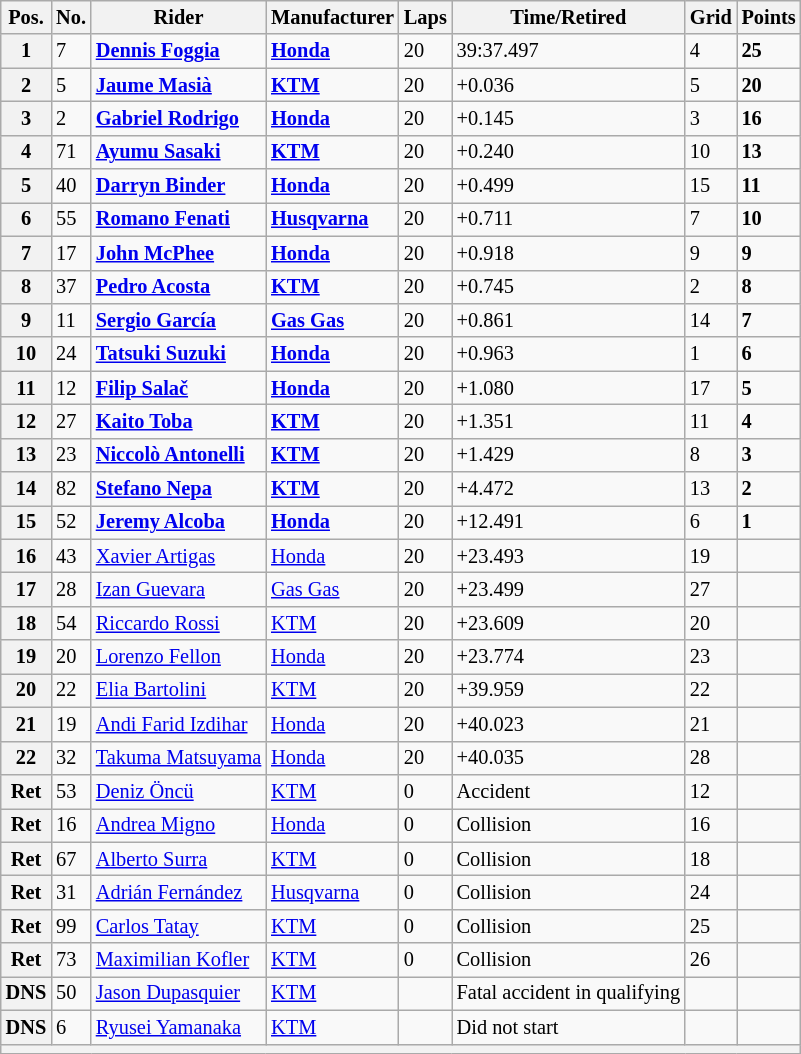<table class="wikitable" style="font-size:85%;">
<tr>
<th>Pos.</th>
<th>No.</th>
<th>Rider</th>
<th>Manufacturer</th>
<th>Laps</th>
<th>Time/Retired</th>
<th>Grid</th>
<th>Points</th>
</tr>
<tr>
<th>1</th>
<td>7</td>
<td> <strong><a href='#'>Dennis Foggia</a></strong></td>
<td><strong><a href='#'>Honda</a></strong></td>
<td>20</td>
<td>39:37.497</td>
<td>4</td>
<td><strong>25</strong></td>
</tr>
<tr>
<th>2</th>
<td>5</td>
<td> <strong><a href='#'>Jaume Masià</a></strong></td>
<td><strong><a href='#'>KTM</a></strong></td>
<td>20</td>
<td>+0.036</td>
<td>5</td>
<td><strong>20</strong></td>
</tr>
<tr>
<th>3</th>
<td>2</td>
<td> <strong><a href='#'>Gabriel Rodrigo</a></strong></td>
<td><strong><a href='#'>Honda</a></strong></td>
<td>20</td>
<td>+0.145</td>
<td>3</td>
<td><strong>16</strong></td>
</tr>
<tr>
<th>4</th>
<td>71</td>
<td> <strong><a href='#'>Ayumu Sasaki</a></strong></td>
<td><strong><a href='#'>KTM</a></strong></td>
<td>20</td>
<td>+0.240</td>
<td>10</td>
<td><strong>13</strong></td>
</tr>
<tr>
<th>5</th>
<td>40</td>
<td> <strong><a href='#'>Darryn Binder</a></strong></td>
<td><strong><a href='#'>Honda</a></strong></td>
<td>20</td>
<td>+0.499</td>
<td>15</td>
<td><strong>11</strong></td>
</tr>
<tr>
<th>6</th>
<td>55</td>
<td> <strong><a href='#'>Romano Fenati</a></strong></td>
<td><strong><a href='#'>Husqvarna</a></strong></td>
<td>20</td>
<td>+0.711</td>
<td>7</td>
<td><strong>10</strong></td>
</tr>
<tr>
<th>7</th>
<td>17</td>
<td> <strong><a href='#'>John McPhee</a></strong></td>
<td><strong><a href='#'>Honda</a></strong></td>
<td>20</td>
<td>+0.918</td>
<td>9</td>
<td><strong>9</strong></td>
</tr>
<tr>
<th>8</th>
<td>37</td>
<td> <strong><a href='#'>Pedro Acosta</a></strong></td>
<td><strong><a href='#'>KTM</a></strong></td>
<td>20</td>
<td>+0.745</td>
<td>2</td>
<td><strong>8</strong></td>
</tr>
<tr>
<th>9</th>
<td>11</td>
<td> <strong><a href='#'>Sergio García</a></strong></td>
<td><strong><a href='#'>Gas Gas</a></strong></td>
<td>20</td>
<td>+0.861</td>
<td>14</td>
<td><strong>7</strong></td>
</tr>
<tr>
<th>10</th>
<td>24</td>
<td> <strong><a href='#'>Tatsuki Suzuki</a></strong></td>
<td><strong><a href='#'>Honda</a></strong></td>
<td>20</td>
<td>+0.963</td>
<td>1</td>
<td><strong>6</strong></td>
</tr>
<tr>
<th>11</th>
<td>12</td>
<td> <strong><a href='#'>Filip Salač</a></strong></td>
<td><strong><a href='#'>Honda</a></strong></td>
<td>20</td>
<td>+1.080</td>
<td>17</td>
<td><strong>5</strong></td>
</tr>
<tr>
<th>12</th>
<td>27</td>
<td> <strong><a href='#'>Kaito Toba</a></strong></td>
<td><strong><a href='#'>KTM</a></strong></td>
<td>20</td>
<td>+1.351</td>
<td>11</td>
<td><strong>4</strong></td>
</tr>
<tr>
<th>13</th>
<td>23</td>
<td> <strong><a href='#'>Niccolò Antonelli</a></strong></td>
<td><strong><a href='#'>KTM</a></strong></td>
<td>20</td>
<td>+1.429</td>
<td>8</td>
<td><strong>3</strong></td>
</tr>
<tr>
<th>14</th>
<td>82</td>
<td> <strong><a href='#'>Stefano Nepa</a></strong></td>
<td><strong><a href='#'>KTM</a></strong></td>
<td>20</td>
<td>+4.472</td>
<td>13</td>
<td><strong>2</strong></td>
</tr>
<tr>
<th>15</th>
<td>52</td>
<td> <strong><a href='#'>Jeremy Alcoba</a></strong></td>
<td><strong><a href='#'>Honda</a></strong></td>
<td>20</td>
<td>+12.491</td>
<td>6</td>
<td><strong>1</strong></td>
</tr>
<tr>
<th>16</th>
<td>43</td>
<td> <a href='#'>Xavier Artigas</a></td>
<td><a href='#'>Honda</a></td>
<td>20</td>
<td>+23.493</td>
<td>19</td>
<td></td>
</tr>
<tr>
<th>17</th>
<td>28</td>
<td> <a href='#'>Izan Guevara</a></td>
<td><a href='#'>Gas Gas</a></td>
<td>20</td>
<td>+23.499</td>
<td>27</td>
<td></td>
</tr>
<tr>
<th>18</th>
<td>54</td>
<td> <a href='#'>Riccardo Rossi</a></td>
<td><a href='#'>KTM</a></td>
<td>20</td>
<td>+23.609</td>
<td>20</td>
<td></td>
</tr>
<tr>
<th>19</th>
<td>20</td>
<td> <a href='#'>Lorenzo Fellon</a></td>
<td><a href='#'>Honda</a></td>
<td>20</td>
<td>+23.774</td>
<td>23</td>
<td></td>
</tr>
<tr>
<th>20</th>
<td>22</td>
<td> <a href='#'>Elia Bartolini</a></td>
<td><a href='#'>KTM</a></td>
<td>20</td>
<td>+39.959</td>
<td>22</td>
<td></td>
</tr>
<tr>
<th>21</th>
<td>19</td>
<td> <a href='#'>Andi Farid Izdihar</a></td>
<td><a href='#'>Honda</a></td>
<td>20</td>
<td>+40.023</td>
<td>21</td>
<td></td>
</tr>
<tr>
<th>22</th>
<td>32</td>
<td> <a href='#'>Takuma Matsuyama</a></td>
<td><a href='#'>Honda</a></td>
<td>20</td>
<td>+40.035</td>
<td>28</td>
<td></td>
</tr>
<tr>
<th>Ret</th>
<td>53</td>
<td> <a href='#'>Deniz Öncü</a></td>
<td><a href='#'>KTM</a></td>
<td>0</td>
<td>Accident</td>
<td>12</td>
<td></td>
</tr>
<tr>
<th>Ret</th>
<td>16</td>
<td> <a href='#'>Andrea Migno</a></td>
<td><a href='#'>Honda</a></td>
<td>0</td>
<td>Collision</td>
<td>16</td>
<td></td>
</tr>
<tr>
<th>Ret</th>
<td>67</td>
<td> <a href='#'>Alberto Surra</a></td>
<td><a href='#'>KTM</a></td>
<td>0</td>
<td>Collision</td>
<td>18</td>
<td></td>
</tr>
<tr>
<th>Ret</th>
<td>31</td>
<td> <a href='#'>Adrián Fernández</a></td>
<td><a href='#'>Husqvarna</a></td>
<td>0</td>
<td>Collision</td>
<td>24</td>
<td></td>
</tr>
<tr>
<th>Ret</th>
<td>99</td>
<td> <a href='#'>Carlos Tatay</a></td>
<td><a href='#'>KTM</a></td>
<td>0</td>
<td>Collision</td>
<td>25</td>
<td></td>
</tr>
<tr>
<th>Ret</th>
<td>73</td>
<td> <a href='#'>Maximilian Kofler</a></td>
<td><a href='#'>KTM</a></td>
<td>0</td>
<td>Collision</td>
<td>26</td>
<td></td>
</tr>
<tr>
<th>DNS</th>
<td>50</td>
<td> <a href='#'>Jason Dupasquier</a></td>
<td><a href='#'>KTM</a></td>
<td></td>
<td>Fatal accident in qualifying</td>
<td></td>
<td></td>
</tr>
<tr>
<th>DNS</th>
<td>6</td>
<td> <a href='#'>Ryusei Yamanaka</a></td>
<td><a href='#'>KTM</a></td>
<td></td>
<td>Did not start</td>
<td></td>
<td></td>
</tr>
<tr>
<th colspan=8></th>
</tr>
</table>
